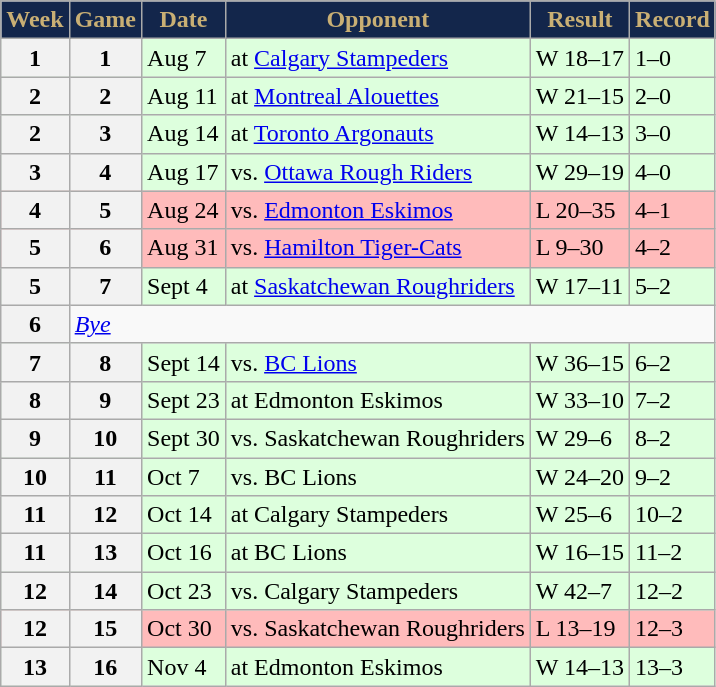<table class="wikitable sortable sortable">
<tr>
<th style="background:#13264B;color:#C9AF74;">Week</th>
<th style="background:#13264B;color:#C9AF74;">Game</th>
<th style="background:#13264B;color:#C9AF74;">Date</th>
<th style="background:#13264B;color:#C9AF74;">Opponent</th>
<th style="background:#13264B;color:#C9AF74;">Result</th>
<th style="background:#13264B;color:#C9AF74;">Record</th>
</tr>
<tr style="background:#ddffdd">
<th>1</th>
<th>1</th>
<td>Aug 7</td>
<td>at <a href='#'>Calgary Stampeders</a></td>
<td>W 18–17</td>
<td>1–0</td>
</tr>
<tr style="background:#ddffdd">
<th>2</th>
<th>2</th>
<td>Aug 11</td>
<td>at <a href='#'>Montreal Alouettes</a></td>
<td>W 21–15</td>
<td>2–0</td>
</tr>
<tr style="background:#ddffdd">
<th>2</th>
<th>3</th>
<td>Aug 14</td>
<td>at <a href='#'>Toronto Argonauts</a></td>
<td>W 14–13</td>
<td>3–0</td>
</tr>
<tr style="background:#ddffdd">
<th>3</th>
<th>4</th>
<td>Aug 17</td>
<td>vs. <a href='#'>Ottawa Rough Riders</a></td>
<td>W 29–19</td>
<td>4–0</td>
</tr>
<tr style="background:#ffbbbb">
<th>4</th>
<th>5</th>
<td>Aug 24</td>
<td>vs. <a href='#'>Edmonton Eskimos</a></td>
<td>L 20–35</td>
<td>4–1</td>
</tr>
<tr style="background:#ffbbbb">
<th>5</th>
<th>6</th>
<td>Aug 31</td>
<td>vs. <a href='#'>Hamilton Tiger-Cats</a></td>
<td>L 9–30</td>
<td>4–2</td>
</tr>
<tr style="background:#ddffdd">
<th>5</th>
<th>7</th>
<td>Sept 4</td>
<td>at <a href='#'>Saskatchewan Roughriders</a></td>
<td>W 17–11</td>
<td>5–2</td>
</tr>
<tr>
<th>6</th>
<td colspan=7><em><a href='#'>Bye</a></em></td>
</tr>
<tr style="background:#ddffdd">
<th>7</th>
<th>8</th>
<td>Sept 14</td>
<td>vs. <a href='#'>BC Lions</a></td>
<td>W 36–15</td>
<td>6–2</td>
</tr>
<tr style="background:#ddffdd">
<th>8</th>
<th>9</th>
<td>Sept 23</td>
<td>at Edmonton Eskimos</td>
<td>W 33–10</td>
<td>7–2</td>
</tr>
<tr style="background:#ddffdd">
<th>9</th>
<th>10</th>
<td>Sept 30</td>
<td>vs. Saskatchewan Roughriders</td>
<td>W 29–6</td>
<td>8–2</td>
</tr>
<tr style="background:#ddffdd">
<th>10</th>
<th>11</th>
<td>Oct 7</td>
<td>vs. BC Lions</td>
<td>W 24–20</td>
<td>9–2</td>
</tr>
<tr style="background:#ddffdd">
<th>11</th>
<th>12</th>
<td>Oct 14</td>
<td>at Calgary Stampeders</td>
<td>W 25–6</td>
<td>10–2</td>
</tr>
<tr style="background:#ddffdd">
<th>11</th>
<th>13</th>
<td>Oct 16</td>
<td>at BC Lions</td>
<td>W 16–15</td>
<td>11–2</td>
</tr>
<tr style="background:#ddffdd">
<th>12</th>
<th>14</th>
<td>Oct 23</td>
<td>vs. Calgary Stampeders</td>
<td>W 42–7</td>
<td>12–2</td>
</tr>
<tr style="background:#ffbbbb">
<th>12</th>
<th>15</th>
<td>Oct 30</td>
<td>vs. Saskatchewan Roughriders</td>
<td>L 13–19</td>
<td>12–3</td>
</tr>
<tr style="background:#ddffdd">
<th>13</th>
<th>16</th>
<td>Nov 4</td>
<td>at Edmonton Eskimos</td>
<td>W 14–13</td>
<td>13–3</td>
</tr>
</table>
